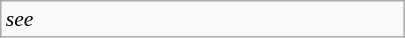<table class="wikitable floatright" style="font-size: 0.9em; width: 270px">
<tr>
<td><em>see </em></td>
</tr>
</table>
